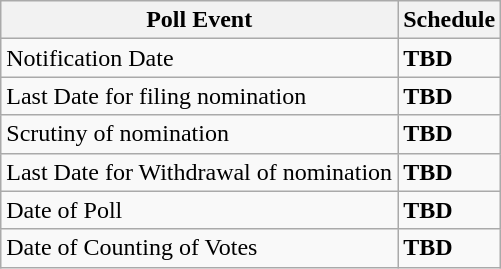<table class="wikitable">
<tr>
<th>Poll Event</th>
<th>Schedule</th>
</tr>
<tr>
<td>Notification Date</td>
<td><strong>TBD</strong></td>
</tr>
<tr>
<td>Last Date for filing nomination</td>
<td><strong>TBD</strong></td>
</tr>
<tr>
<td>Scrutiny of nomination</td>
<td><strong>TBD</strong></td>
</tr>
<tr>
<td>Last Date for Withdrawal of nomination</td>
<td><strong>TBD</strong></td>
</tr>
<tr>
<td>Date of Poll</td>
<td><strong>TBD</strong></td>
</tr>
<tr>
<td>Date of Counting of Votes</td>
<td><strong>TBD</strong></td>
</tr>
</table>
